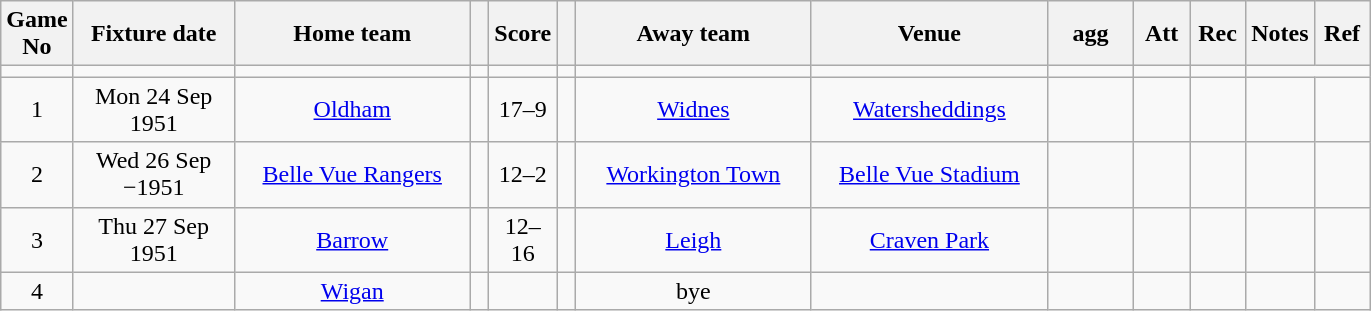<table class="wikitable" style="text-align:center;">
<tr>
<th width=20 abbr="No">Game No</th>
<th width=100 abbr="Date">Fixture date</th>
<th width=150 abbr="Home team">Home team</th>
<th width=5 abbr="space"></th>
<th width=20 abbr="Score">Score</th>
<th width=5 abbr="space"></th>
<th width=150 abbr="Away team">Away team</th>
<th width=150 abbr="Venue">Venue</th>
<th width=50 abbr="agg">agg</th>
<th width=30 abbr="Att">Att</th>
<th width=30 abbr="Rec">Rec</th>
<th width=20 abbr="Notes">Notes</th>
<th width=30 abbr="Ref">Ref</th>
</tr>
<tr>
<td></td>
<td></td>
<td></td>
<td></td>
<td></td>
<td></td>
<td></td>
<td></td>
<td></td>
<td></td>
<td></td>
</tr>
<tr>
<td>1</td>
<td>Mon 24 Sep 1951</td>
<td><a href='#'>Oldham</a></td>
<td></td>
<td>17–9</td>
<td></td>
<td><a href='#'>Widnes</a></td>
<td><a href='#'>Watersheddings</a></td>
<td></td>
<td></td>
<td></td>
<td></td>
<td></td>
</tr>
<tr>
<td>2</td>
<td>Wed 26 Sep −1951</td>
<td><a href='#'>Belle Vue Rangers</a></td>
<td></td>
<td>12–2</td>
<td></td>
<td><a href='#'>Workington Town</a></td>
<td><a href='#'>Belle Vue Stadium</a></td>
<td></td>
<td></td>
<td></td>
<td></td>
<td></td>
</tr>
<tr>
<td>3</td>
<td>Thu 27 Sep 1951</td>
<td><a href='#'>Barrow</a></td>
<td></td>
<td>12–16</td>
<td></td>
<td><a href='#'>Leigh</a></td>
<td><a href='#'>Craven Park</a></td>
<td></td>
<td></td>
<td></td>
<td></td>
<td></td>
</tr>
<tr>
<td>4</td>
<td></td>
<td><a href='#'>Wigan</a></td>
<td></td>
<td></td>
<td></td>
<td>bye</td>
<td></td>
<td></td>
<td></td>
<td></td>
<td></td>
<td></td>
</tr>
</table>
